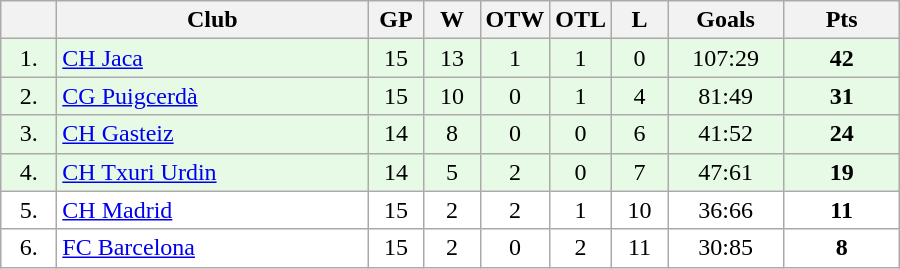<table class="wikitable">
<tr>
<th width="30"></th>
<th width="200">Club</th>
<th width="30">GP</th>
<th width="30">W</th>
<th width="30">OTW</th>
<th width="30">OTL</th>
<th width="30">L</th>
<th width="70">Goals</th>
<th width="70">Pts</th>
</tr>
<tr bgcolor="#e6fae6" align="center">
<td>1.</td>
<td align="left"><a href='#'>CH Jaca</a></td>
<td>15</td>
<td>13</td>
<td>1</td>
<td>1</td>
<td>0</td>
<td>107:29</td>
<td><strong>42</strong></td>
</tr>
<tr bgcolor="#e6fae6" align="center">
<td>2.</td>
<td align="left"><a href='#'>CG Puigcerdà</a></td>
<td>15</td>
<td>10</td>
<td>0</td>
<td>1</td>
<td>4</td>
<td>81:49</td>
<td><strong>31</strong></td>
</tr>
<tr bgcolor="#e6fae6" align="center">
<td>3.</td>
<td align="left"><a href='#'>CH Gasteiz</a></td>
<td>14</td>
<td>8</td>
<td>0</td>
<td>0</td>
<td>6</td>
<td>41:52</td>
<td><strong>24</strong></td>
</tr>
<tr bgcolor="#e6fae6" align="center">
<td>4.</td>
<td align="left"><a href='#'>CH Txuri Urdin</a></td>
<td>14</td>
<td>5</td>
<td>2</td>
<td>0</td>
<td>7</td>
<td>47:61</td>
<td><strong>19</strong></td>
</tr>
<tr bgcolor="#FFFFFF" align="center">
<td>5.</td>
<td align="left"><a href='#'>CH Madrid</a></td>
<td>15</td>
<td>2</td>
<td>2</td>
<td>1</td>
<td>10</td>
<td>36:66</td>
<td><strong>11</strong></td>
</tr>
<tr bgcolor="#FFFFFF" align="center">
<td>6.</td>
<td align="left"><a href='#'>FC Barcelona</a></td>
<td>15</td>
<td>2</td>
<td>0</td>
<td>2</td>
<td>11</td>
<td>30:85</td>
<td><strong>8</strong></td>
</tr>
</table>
